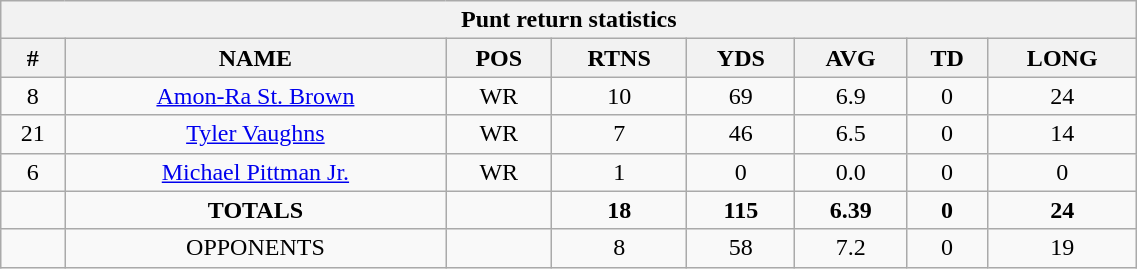<table style="width:60%; text-align:center;" class="wikitable collapsible collapsed">
<tr>
<th colspan="8">Punt return statistics</th>
</tr>
<tr>
<th>#</th>
<th>NAME</th>
<th>POS</th>
<th>RTNS</th>
<th>YDS</th>
<th>AVG</th>
<th>TD</th>
<th>LONG</th>
</tr>
<tr>
<td>8</td>
<td><a href='#'>Amon-Ra St. Brown</a></td>
<td>WR</td>
<td>10</td>
<td>69</td>
<td>6.9</td>
<td>0</td>
<td>24</td>
</tr>
<tr>
<td>21</td>
<td><a href='#'>Tyler Vaughns</a></td>
<td>WR</td>
<td>7</td>
<td>46</td>
<td>6.5</td>
<td>0</td>
<td>14</td>
</tr>
<tr>
<td>6</td>
<td><a href='#'>Michael Pittman Jr.</a></td>
<td>WR</td>
<td>1</td>
<td>0</td>
<td>0.0</td>
<td>0</td>
<td>0</td>
</tr>
<tr>
<td></td>
<td><strong>TOTALS</strong></td>
<td></td>
<td><strong>18</strong></td>
<td><strong>115</strong></td>
<td><strong>6.39</strong></td>
<td><strong>0</strong></td>
<td><strong>24</strong></td>
</tr>
<tr>
<td></td>
<td>OPPONENTS</td>
<td></td>
<td>8</td>
<td>58</td>
<td>7.2</td>
<td>0</td>
<td>19</td>
</tr>
</table>
